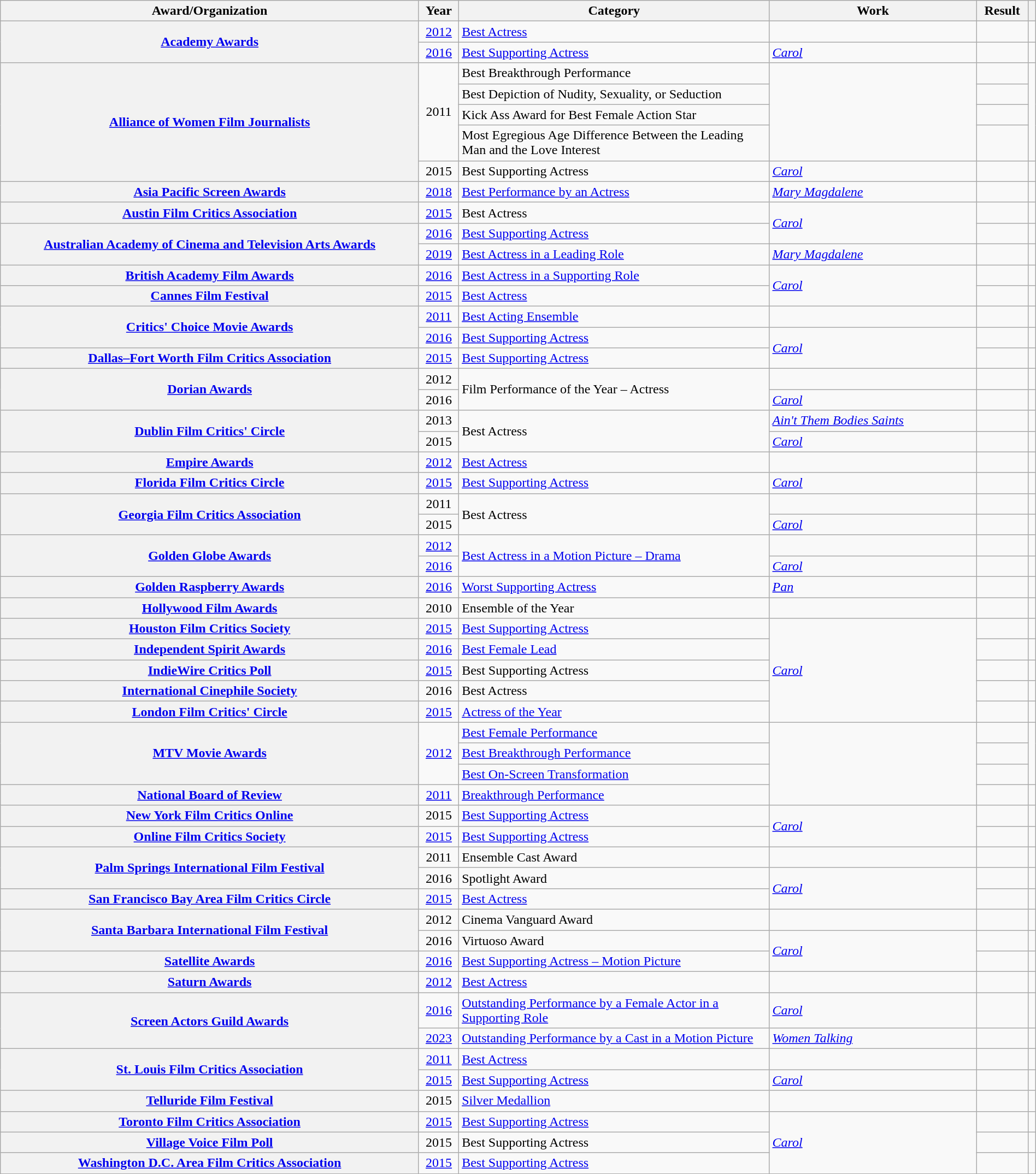<table class="wikitable sortable plainrowheaders" style="width: 100%;">
<tr>
<th scope="col">Award/Organization</th>
<th scope="col">Year</th>
<th scope="col" style="width: 30%;">Category</th>
<th scope="col" style="width: 20%;">Work</th>
<th scope="col">Result</th>
<th scope="col" class="unsortable"></th>
</tr>
<tr>
<th scope="row" rowspan="2"><a href='#'>Academy Awards</a> </th>
<td style="text-align:center;"><a href='#'>2012</a></td>
<td><a href='#'>Best Actress</a></td>
<td></td>
<td></td>
<td style="text-align:center;"></td>
</tr>
<tr>
<td style="text-align:center;"><a href='#'>2016</a></td>
<td><a href='#'>Best Supporting Actress</a></td>
<td><em><a href='#'>Carol</a></em></td>
<td></td>
<td style="text-align:center;"></td>
</tr>
<tr>
<th scope="row" rowspan="5"><a href='#'>Alliance of Women Film Journalists</a></th>
<td style="text-align:center;" rowspan="4">2011</td>
<td>Best Breakthrough Performance</td>
<td rowspan="4"></td>
<td></td>
<td style="text-align:center;" rowspan="4"></td>
</tr>
<tr>
<td>Best Depiction of Nudity, Sexuality, or Seduction</td>
<td></td>
</tr>
<tr>
<td>Kick Ass Award for Best Female Action Star</td>
<td></td>
</tr>
<tr>
<td>Most Egregious Age Difference Between the Leading Man and the Love Interest</td>
<td></td>
</tr>
<tr>
<td style="text-align:center;">2015</td>
<td>Best Supporting Actress</td>
<td><em><a href='#'>Carol</a></em></td>
<td></td>
<td style="text-align:center;"></td>
</tr>
<tr>
<th scope="row"><a href='#'>Asia Pacific Screen Awards</a></th>
<td style="text-align:center;"><a href='#'>2018</a></td>
<td><a href='#'>Best Performance by an Actress</a></td>
<td><em><a href='#'>Mary Magdalene</a></em></td>
<td></td>
<td style="text-align:center;"></td>
</tr>
<tr>
<th scope="row"><a href='#'>Austin Film Critics Association</a></th>
<td style="text-align:center;"><a href='#'>2015</a></td>
<td>Best Actress</td>
<td rowspan="2"><em><a href='#'>Carol</a></em></td>
<td></td>
<td style="text-align:center;"></td>
</tr>
<tr>
<th scope="row" rowspan="2"><a href='#'>Australian Academy of Cinema and Television Arts Awards</a></th>
<td style="text-align:center;"><a href='#'>2016</a></td>
<td><a href='#'>Best Supporting Actress</a></td>
<td></td>
<td style="text-align:center;"></td>
</tr>
<tr>
<td style="text-align:center;"><a href='#'>2019</a></td>
<td><a href='#'>Best Actress in a Leading Role</a></td>
<td><em><a href='#'>Mary Magdalene</a></em></td>
<td></td>
<td style="text-align:center;"></td>
</tr>
<tr>
<th scope="row"><a href='#'>British Academy Film Awards</a> </th>
<td style="text-align:center;"><a href='#'>2016</a></td>
<td><a href='#'>Best Actress in a Supporting Role</a></td>
<td rowspan="2"><em><a href='#'>Carol</a></em></td>
<td></td>
<td style="text-align:center;"></td>
</tr>
<tr>
<th scope="row"><a href='#'>Cannes Film Festival</a> </th>
<td style="text-align:center;"><a href='#'>2015</a></td>
<td><a href='#'>Best Actress</a></td>
<td></td>
<td style="text-align:center;"></td>
</tr>
<tr>
<th scope="row" rowspan="2"><a href='#'>Critics' Choice Movie Awards</a></th>
<td style="text-align:center;"><a href='#'>2011</a></td>
<td><a href='#'>Best Acting Ensemble</a></td>
<td></td>
<td></td>
<td style="text-align:center;"></td>
</tr>
<tr>
<td style="text-align:center;"><a href='#'>2016</a></td>
<td><a href='#'>Best Supporting Actress</a></td>
<td rowspan="2"><em><a href='#'>Carol</a></em></td>
<td></td>
<td style="text-align:center;"></td>
</tr>
<tr>
<th scope="row"><a href='#'>Dallas–Fort Worth Film Critics Association</a> </th>
<td style="text-align:center;"><a href='#'>2015</a></td>
<td><a href='#'>Best Supporting Actress</a></td>
<td></td>
<td style="text-align:center;"></td>
</tr>
<tr>
<th scope="row" rowspan="2"><a href='#'>Dorian Awards</a></th>
<td style="text-align:center;">2012</td>
<td rowspan="2">Film Performance of the Year – Actress</td>
<td></td>
<td></td>
<td style="text-align:center;"></td>
</tr>
<tr>
<td style="text-align:center;">2016</td>
<td><em><a href='#'>Carol</a></em></td>
<td></td>
<td style="text-align:center;"></td>
</tr>
<tr>
<th scope="row" rowspan="2"><a href='#'>Dublin Film Critics' Circle</a></th>
<td style="text-align:center;">2013</td>
<td rowspan="2">Best Actress</td>
<td><em><a href='#'>Ain't Them Bodies Saints</a></em></td>
<td></td>
<td style="text-align:center;"></td>
</tr>
<tr>
<td style="text-align:center;">2015</td>
<td><em><a href='#'>Carol</a></em></td>
<td></td>
<td style="text-align:center;"></td>
</tr>
<tr>
<th scope="row"><a href='#'>Empire Awards</a> </th>
<td style="text-align:center;"><a href='#'>2012</a></td>
<td><a href='#'>Best Actress</a></td>
<td></td>
<td></td>
<td style="text-align:center;"></td>
</tr>
<tr>
<th scope="row"><a href='#'>Florida Film Critics Circle</a> </th>
<td style="text-align:center;"><a href='#'>2015</a></td>
<td><a href='#'>Best Supporting Actress</a></td>
<td><em><a href='#'>Carol</a></em></td>
<td></td>
<td style="text-align:center;"></td>
</tr>
<tr>
<th scope="row" rowspan="2"><a href='#'>Georgia Film Critics Association</a> </th>
<td style="text-align:center;">2011</td>
<td rowspan="2">Best Actress</td>
<td></td>
<td></td>
<td style="text-align:center;"></td>
</tr>
<tr>
<td style="text-align:center;">2015</td>
<td><em><a href='#'>Carol</a></em></td>
<td></td>
<td style="text-align:center;"></td>
</tr>
<tr>
<th scope="row" rowspan="2"><a href='#'>Golden Globe Awards</a></th>
<td style="text-align:center;"><a href='#'>2012</a></td>
<td rowspan="2"><a href='#'>Best Actress in a Motion Picture – Drama</a></td>
<td></td>
<td></td>
<td style="text-align:center;"></td>
</tr>
<tr>
<td style="text-align:center;"><a href='#'>2016</a></td>
<td><em><a href='#'>Carol</a></em></td>
<td></td>
<td style="text-align:center;"></td>
</tr>
<tr>
<th scope="row"><a href='#'>Golden Raspberry Awards</a></th>
<td style="text-align:center;"><a href='#'>2016</a></td>
<td><a href='#'>Worst Supporting Actress</a></td>
<td><em><a href='#'>Pan</a></em></td>
<td></td>
<td style="text-align:center;"></td>
</tr>
<tr>
<th scope="row"><a href='#'>Hollywood Film Awards</a> </th>
<td style="text-align:center;">2010</td>
<td>Ensemble of the Year</td>
<td></td>
<td></td>
<td style="text-align:center;"></td>
</tr>
<tr>
<th scope="row"><a href='#'>Houston Film Critics Society</a></th>
<td style="text-align:center;"><a href='#'>2015</a></td>
<td><a href='#'>Best Supporting Actress</a></td>
<td rowspan="5"><em><a href='#'>Carol</a></em></td>
<td></td>
<td style="text-align:center;"></td>
</tr>
<tr>
<th scope="row"><a href='#'>Independent Spirit Awards</a> </th>
<td style="text-align:center;"><a href='#'>2016</a></td>
<td><a href='#'>Best Female Lead</a></td>
<td></td>
<td style="text-align:center;"></td>
</tr>
<tr>
<th scope="row"><a href='#'>IndieWire Critics Poll</a></th>
<td style="text-align:center;"><a href='#'>2015</a></td>
<td>Best Supporting Actress</td>
<td></td>
<td style="text-align:center;"></td>
</tr>
<tr>
<th scope="row"><a href='#'>International Cinephile Society</a></th>
<td style="text-align:center;">2016</td>
<td>Best Actress</td>
<td></td>
<td style="text-align:center;"></td>
</tr>
<tr>
<th scope="row"><a href='#'>London Film Critics' Circle</a> </th>
<td style="text-align:center;"><a href='#'>2015</a></td>
<td><a href='#'>Actress of the Year</a></td>
<td></td>
<td style="text-align:center;"></td>
</tr>
<tr>
<th scope="row" rowspan="3"><a href='#'>MTV Movie Awards</a> </th>
<td style="text-align:center;" rowspan="3"><a href='#'>2012</a></td>
<td><a href='#'>Best Female Performance</a></td>
<td rowspan="4"></td>
<td></td>
<td style="text-align:center;" rowspan="3"></td>
</tr>
<tr>
<td><a href='#'>Best Breakthrough Performance</a></td>
<td></td>
</tr>
<tr>
<td><a href='#'>Best On-Screen Transformation</a></td>
<td></td>
</tr>
<tr>
<th scope="row"><a href='#'>National Board of Review</a> </th>
<td style="text-align:center;"><a href='#'>2011</a></td>
<td><a href='#'>Breakthrough Performance</a></td>
<td></td>
<td style="text-align:center;"></td>
</tr>
<tr>
<th scope="row"><a href='#'>New York Film Critics Online</a></th>
<td style="text-align:center;">2015</td>
<td><a href='#'>Best Supporting Actress</a></td>
<td rowspan="2"><em><a href='#'>Carol</a></em></td>
<td></td>
<td style="text-align:center;"></td>
</tr>
<tr>
<th scope="row"><a href='#'>Online Film Critics Society</a> </th>
<td style="text-align:center;"><a href='#'>2015</a></td>
<td><a href='#'>Best Supporting Actress</a></td>
<td></td>
<td style="text-align:center;"></td>
</tr>
<tr>
<th scope="row" rowspan="2"><a href='#'>Palm Springs International Film Festival</a> </th>
<td style="text-align:center;">2011</td>
<td>Ensemble Cast Award</td>
<td></td>
<td></td>
<td style="text-align:center;"></td>
</tr>
<tr>
<td style="text-align:center;">2016</td>
<td>Spotlight Award</td>
<td rowspan="2"><em><a href='#'>Carol</a></em></td>
<td></td>
<td style="text-align:center;"></td>
</tr>
<tr>
<th scope="row"><a href='#'>San Francisco Bay Area Film Critics Circle</a></th>
<td style="text-align:center;"><a href='#'>2015</a></td>
<td><a href='#'>Best Actress</a></td>
<td></td>
<td style="text-align:center;"></td>
</tr>
<tr>
<th scope="row" rowspan="2"><a href='#'>Santa Barbara International Film Festival</a></th>
<td style="text-align:center;">2012</td>
<td>Cinema Vanguard Award</td>
<td></td>
<td></td>
<td style="text-align:center;"></td>
</tr>
<tr>
<td style="text-align:center;">2016</td>
<td>Virtuoso Award</td>
<td rowspan="2"><em><a href='#'>Carol</a></em></td>
<td></td>
<td style="text-align:center;"></td>
</tr>
<tr>
<th scope="row"><a href='#'>Satellite Awards</a></th>
<td style="text-align:center;"><a href='#'>2016</a></td>
<td><a href='#'>Best Supporting Actress – Motion Picture</a></td>
<td></td>
<td style="text-align:center;"></td>
</tr>
<tr>
<th scope="row"><a href='#'>Saturn Awards</a></th>
<td style="text-align:center;"><a href='#'>2012</a></td>
<td><a href='#'>Best Actress</a></td>
<td></td>
<td></td>
<td style="text-align:center;"></td>
</tr>
<tr>
<th scope="row"rowspan=2><a href='#'>Screen Actors Guild Awards</a></th>
<td style="text-align:center;"><a href='#'>2016</a></td>
<td><a href='#'>Outstanding Performance by a Female Actor in a Supporting Role</a></td>
<td><em><a href='#'>Carol</a></em></td>
<td></td>
<td style="text-align:center;"></td>
</tr>
<tr>
<td style="text-align:center;"><a href='#'>2023</a></td>
<td><a href='#'>Outstanding Performance by a Cast in a Motion Picture</a></td>
<td><em><a href='#'>Women Talking</a></em></td>
<td></td>
<td style="text-align:center;"></td>
</tr>
<tr>
<th scope="row" rowspan="2"><a href='#'>St. Louis Film Critics Association</a></th>
<td style="text-align:center;"><a href='#'>2011</a></td>
<td><a href='#'>Best Actress</a></td>
<td></td>
<td></td>
<td style="text-align:center;"></td>
</tr>
<tr>
<td style="text-align:center;"><a href='#'>2015</a></td>
<td><a href='#'>Best Supporting Actress</a></td>
<td><em><a href='#'>Carol</a></em></td>
<td></td>
<td style="text-align:center;"></td>
</tr>
<tr>
<th scope="row"><a href='#'>Telluride Film Festival</a> </th>
<td style="text-align:center;">2015</td>
<td><a href='#'>Silver Medallion</a></td>
<td></td>
<td></td>
<td style="text-align:center;"></td>
</tr>
<tr>
<th scope="row"><a href='#'>Toronto Film Critics Association</a></th>
<td style="text-align:center;"><a href='#'>2015</a></td>
<td><a href='#'>Best Supporting Actress</a></td>
<td rowspan="3"><em><a href='#'>Carol</a></em></td>
<td></td>
<td style="text-align:center;"></td>
</tr>
<tr>
<th scope="row"><a href='#'>Village Voice Film Poll</a> </th>
<td style="text-align:center;">2015</td>
<td>Best Supporting Actress</td>
<td></td>
<td style="text-align:center;"></td>
</tr>
<tr>
<th scope="row"><a href='#'>Washington D.C. Area Film Critics Association</a> </th>
<td style="text-align:center;"><a href='#'>2015</a></td>
<td><a href='#'>Best Supporting Actress</a></td>
<td></td>
<td style="text-align:center;"></td>
</tr>
</table>
